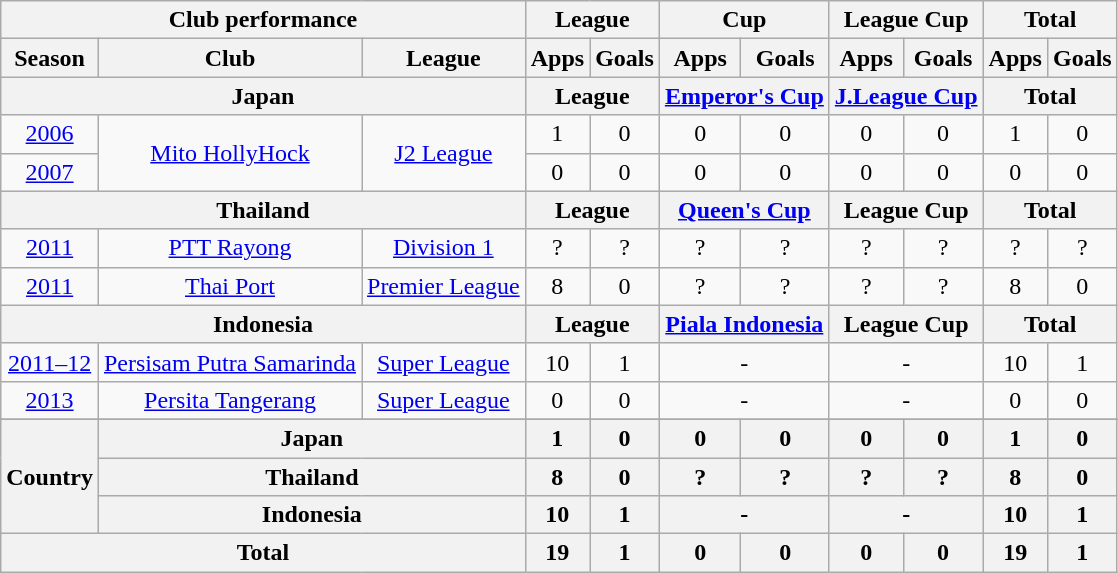<table class="wikitable" style="text-align:center;">
<tr>
<th colspan=3>Club performance</th>
<th colspan=2>League</th>
<th colspan=2>Cup</th>
<th colspan=2>League Cup</th>
<th colspan=2>Total</th>
</tr>
<tr>
<th>Season</th>
<th>Club</th>
<th>League</th>
<th>Apps</th>
<th>Goals</th>
<th>Apps</th>
<th>Goals</th>
<th>Apps</th>
<th>Goals</th>
<th>Apps</th>
<th>Goals</th>
</tr>
<tr>
<th colspan=3>Japan</th>
<th colspan=2>League</th>
<th colspan=2><a href='#'>Emperor's Cup</a></th>
<th colspan=2><a href='#'>J.League Cup</a></th>
<th colspan=2>Total</th>
</tr>
<tr>
<td><a href='#'>2006</a></td>
<td rowspan="2"><a href='#'>Mito HollyHock</a></td>
<td rowspan="2"><a href='#'>J2 League</a></td>
<td>1</td>
<td>0</td>
<td>0</td>
<td>0</td>
<td>0</td>
<td>0</td>
<td>1</td>
<td>0</td>
</tr>
<tr>
<td><a href='#'>2007</a></td>
<td>0</td>
<td>0</td>
<td>0</td>
<td>0</td>
<td>0</td>
<td>0</td>
<td>0</td>
<td>0</td>
</tr>
<tr>
<th colspan=3>Thailand</th>
<th colspan=2>League</th>
<th colspan=2><a href='#'>Queen's Cup</a></th>
<th colspan=2>League Cup</th>
<th colspan=2>Total</th>
</tr>
<tr>
<td><a href='#'>2011</a></td>
<td><a href='#'>PTT Rayong</a></td>
<td><a href='#'>Division 1</a></td>
<td>?</td>
<td>?</td>
<td>?</td>
<td>?</td>
<td>?</td>
<td>?</td>
<td>?</td>
<td>?</td>
</tr>
<tr>
<td><a href='#'>2011</a></td>
<td><a href='#'>Thai Port</a></td>
<td><a href='#'>Premier League</a></td>
<td>8</td>
<td>0</td>
<td>?</td>
<td>?</td>
<td>?</td>
<td>?</td>
<td>8</td>
<td>0</td>
</tr>
<tr>
<th colspan=3>Indonesia</th>
<th colspan=2>League</th>
<th colspan=2><a href='#'>Piala Indonesia</a></th>
<th colspan=2>League Cup</th>
<th colspan=2>Total</th>
</tr>
<tr>
<td><a href='#'>2011–12</a></td>
<td><a href='#'>Persisam Putra Samarinda</a></td>
<td><a href='#'>Super League</a></td>
<td>10</td>
<td>1</td>
<td colspan="2">-</td>
<td colspan="2">-</td>
<td>10</td>
<td>1</td>
</tr>
<tr>
<td><a href='#'>2013</a></td>
<td><a href='#'>Persita Tangerang</a></td>
<td><a href='#'>Super League</a></td>
<td>0</td>
<td>0</td>
<td colspan="2">-</td>
<td colspan="2">-</td>
<td>0</td>
<td>0</td>
</tr>
<tr>
</tr>
<tr>
<th rowspan=3>Country</th>
<th colspan=2>Japan</th>
<th>1</th>
<th>0</th>
<th>0</th>
<th>0</th>
<th>0</th>
<th>0</th>
<th>1</th>
<th>0</th>
</tr>
<tr>
<th colspan=2>Thailand</th>
<th>8</th>
<th>0</th>
<th>?</th>
<th>?</th>
<th>?</th>
<th>?</th>
<th>8</th>
<th>0</th>
</tr>
<tr>
<th colspan=2>Indonesia</th>
<th>10</th>
<th>1</th>
<th colspan="2">-</th>
<th colspan="2">-</th>
<th>10</th>
<th>1</th>
</tr>
<tr>
<th colspan=3>Total</th>
<th>19</th>
<th>1</th>
<th>0</th>
<th>0</th>
<th>0</th>
<th>0</th>
<th>19</th>
<th>1</th>
</tr>
</table>
